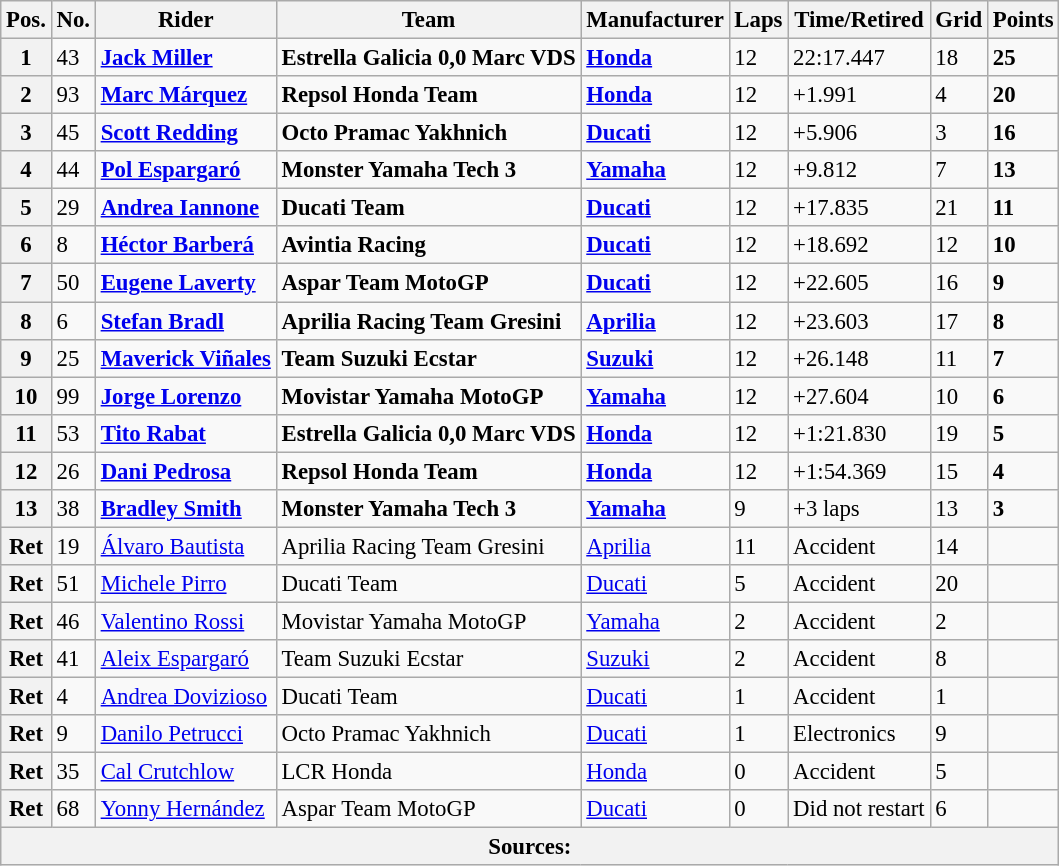<table class="wikitable" style="font-size: 95%;">
<tr>
<th>Pos.</th>
<th>No.</th>
<th>Rider</th>
<th>Team</th>
<th>Manufacturer</th>
<th>Laps</th>
<th>Time/Retired</th>
<th>Grid</th>
<th>Points</th>
</tr>
<tr>
<th>1</th>
<td>43</td>
<td> <strong><a href='#'>Jack Miller</a></strong></td>
<td><strong>Estrella Galicia 0,0 Marc VDS</strong></td>
<td><strong><a href='#'>Honda</a></strong></td>
<td>12</td>
<td>22:17.447</td>
<td>18</td>
<td><strong>25</strong></td>
</tr>
<tr>
<th>2</th>
<td>93</td>
<td> <strong><a href='#'>Marc Márquez</a></strong></td>
<td><strong>Repsol Honda Team</strong></td>
<td><strong><a href='#'>Honda</a></strong></td>
<td>12</td>
<td>+1.991</td>
<td>4</td>
<td><strong>20</strong></td>
</tr>
<tr>
<th>3</th>
<td>45</td>
<td> <strong><a href='#'>Scott Redding</a></strong></td>
<td><strong>Octo Pramac Yakhnich</strong></td>
<td><strong><a href='#'>Ducati</a></strong></td>
<td>12</td>
<td>+5.906</td>
<td>3</td>
<td><strong>16</strong></td>
</tr>
<tr>
<th>4</th>
<td>44</td>
<td> <strong><a href='#'>Pol Espargaró</a></strong></td>
<td><strong>Monster Yamaha Tech 3</strong></td>
<td><strong><a href='#'>Yamaha</a></strong></td>
<td>12</td>
<td>+9.812</td>
<td>7</td>
<td><strong>13</strong></td>
</tr>
<tr>
<th>5</th>
<td>29</td>
<td> <strong><a href='#'>Andrea Iannone</a></strong></td>
<td><strong>Ducati Team</strong></td>
<td><strong><a href='#'>Ducati</a></strong></td>
<td>12</td>
<td>+17.835</td>
<td>21</td>
<td><strong>11</strong></td>
</tr>
<tr>
<th>6</th>
<td>8</td>
<td> <strong><a href='#'>Héctor Barberá</a></strong></td>
<td><strong>Avintia Racing</strong></td>
<td><strong><a href='#'>Ducati</a></strong></td>
<td>12</td>
<td>+18.692</td>
<td>12</td>
<td><strong>10</strong></td>
</tr>
<tr>
<th>7</th>
<td>50</td>
<td> <strong><a href='#'>Eugene Laverty</a></strong></td>
<td><strong>Aspar Team MotoGP</strong></td>
<td><strong><a href='#'>Ducati</a></strong></td>
<td>12</td>
<td>+22.605</td>
<td>16</td>
<td><strong>9</strong></td>
</tr>
<tr>
<th>8</th>
<td>6</td>
<td> <strong><a href='#'>Stefan Bradl</a></strong></td>
<td><strong>Aprilia Racing Team Gresini</strong></td>
<td><strong><a href='#'>Aprilia</a></strong></td>
<td>12</td>
<td>+23.603</td>
<td>17</td>
<td><strong>8</strong></td>
</tr>
<tr>
<th>9</th>
<td>25</td>
<td> <strong><a href='#'>Maverick Viñales</a></strong></td>
<td><strong>Team Suzuki Ecstar</strong></td>
<td><strong><a href='#'>Suzuki</a></strong></td>
<td>12</td>
<td>+26.148</td>
<td>11</td>
<td><strong>7</strong></td>
</tr>
<tr>
<th>10</th>
<td>99</td>
<td> <strong><a href='#'>Jorge Lorenzo</a></strong></td>
<td><strong>Movistar Yamaha MotoGP</strong></td>
<td><strong><a href='#'>Yamaha</a></strong></td>
<td>12</td>
<td>+27.604</td>
<td>10</td>
<td><strong>6</strong></td>
</tr>
<tr>
<th>11</th>
<td>53</td>
<td> <strong><a href='#'>Tito Rabat</a></strong></td>
<td><strong>Estrella Galicia 0,0 Marc VDS</strong></td>
<td><strong><a href='#'>Honda</a></strong></td>
<td>12</td>
<td>+1:21.830</td>
<td>19</td>
<td><strong>5</strong></td>
</tr>
<tr>
<th>12</th>
<td>26</td>
<td> <strong><a href='#'>Dani Pedrosa</a></strong></td>
<td><strong>Repsol Honda Team</strong></td>
<td><strong><a href='#'>Honda</a></strong></td>
<td>12</td>
<td>+1:54.369</td>
<td>15</td>
<td><strong>4</strong></td>
</tr>
<tr>
<th>13</th>
<td>38</td>
<td> <strong><a href='#'>Bradley Smith</a></strong></td>
<td><strong>Monster Yamaha Tech 3</strong></td>
<td><strong><a href='#'>Yamaha</a></strong></td>
<td>9</td>
<td>+3 laps</td>
<td>13</td>
<td><strong>3</strong></td>
</tr>
<tr>
<th>Ret</th>
<td>19</td>
<td> <a href='#'>Álvaro Bautista</a></td>
<td>Aprilia Racing Team Gresini</td>
<td><a href='#'>Aprilia</a></td>
<td>11</td>
<td>Accident</td>
<td>14</td>
<td></td>
</tr>
<tr>
<th>Ret</th>
<td>51</td>
<td> <a href='#'>Michele Pirro</a></td>
<td>Ducati Team</td>
<td><a href='#'>Ducati</a></td>
<td>5</td>
<td>Accident</td>
<td>20</td>
<td></td>
</tr>
<tr>
<th>Ret</th>
<td>46</td>
<td> <a href='#'>Valentino Rossi</a></td>
<td>Movistar Yamaha MotoGP</td>
<td><a href='#'>Yamaha</a></td>
<td>2</td>
<td>Accident</td>
<td>2</td>
<td></td>
</tr>
<tr>
<th>Ret</th>
<td>41</td>
<td> <a href='#'>Aleix Espargaró</a></td>
<td>Team Suzuki Ecstar</td>
<td><a href='#'>Suzuki</a></td>
<td>2</td>
<td>Accident</td>
<td>8</td>
<td></td>
</tr>
<tr>
<th>Ret</th>
<td>4</td>
<td> <a href='#'>Andrea Dovizioso</a></td>
<td>Ducati Team</td>
<td><a href='#'>Ducati</a></td>
<td>1</td>
<td>Accident</td>
<td>1</td>
<td></td>
</tr>
<tr>
<th>Ret</th>
<td>9</td>
<td> <a href='#'>Danilo Petrucci</a></td>
<td>Octo Pramac Yakhnich</td>
<td><a href='#'>Ducati</a></td>
<td>1</td>
<td>Electronics</td>
<td>9</td>
<td></td>
</tr>
<tr>
<th>Ret</th>
<td>35</td>
<td> <a href='#'>Cal Crutchlow</a></td>
<td>LCR Honda</td>
<td><a href='#'>Honda</a></td>
<td>0</td>
<td>Accident</td>
<td>5</td>
<td></td>
</tr>
<tr>
<th>Ret</th>
<td>68</td>
<td> <a href='#'>Yonny Hernández</a></td>
<td>Aspar Team MotoGP</td>
<td><a href='#'>Ducati</a></td>
<td>0</td>
<td>Did not restart</td>
<td>6</td>
<td></td>
</tr>
<tr>
<th colspan=9>Sources: </th>
</tr>
</table>
